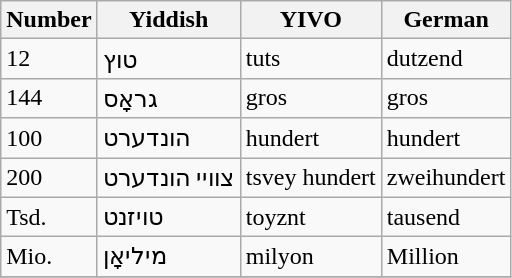<table class="wikitable zebra" style="float:left; margin-right:1em;">
<tr>
<th>Number</th>
<th>Yiddish</th>
<th>YIVO</th>
<th>German</th>
</tr>
<tr>
<td>12</td>
<td>טוץ</td>
<td>tuts</td>
<td>dutzend</td>
</tr>
<tr>
<td>144</td>
<td>גראָס</td>
<td>gros</td>
<td>gros</td>
</tr>
<tr>
<td>100</td>
<td>הונדערט</td>
<td>hundert</td>
<td>hundert</td>
</tr>
<tr>
<td>200</td>
<td>צוויי הונדערט</td>
<td>tsvey hundert</td>
<td>zweihundert</td>
</tr>
<tr>
<td>Tsd.</td>
<td>טויזנט</td>
<td>toyznt</td>
<td>tausend</td>
</tr>
<tr>
<td>Mio.</td>
<td>מיליאָן</td>
<td>milyon</td>
<td>Million</td>
</tr>
<tr>
</tr>
</table>
